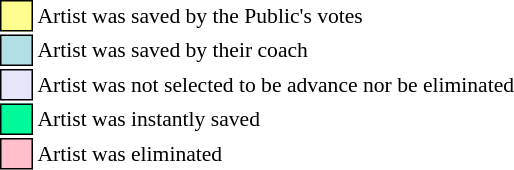<table class="toccolours"style="font-size: 90%; white-space: nowrap;">
<tr>
<td style="background:#fdfc8f; border:1px solid black;">     </td>
<td>Artist was saved by the Public's votes</td>
</tr>
<tr>
<td style="background:#b0e0e6; border:1px solid black;">     </td>
<td>Artist was saved by their coach</td>
</tr>
<tr>
<td style="background:lavender; border:1px solid black;">     </td>
<td>Artist was not selected to be advance nor be eliminated</td>
</tr>
<tr>
<td style="background:#00fa9a; border:1px solid black;">     </td>
<td>Artist was instantly saved</td>
</tr>
<tr>
<td style="background:pink; border:1px solid black;">     </td>
<td>Artist was eliminated</td>
</tr>
<tr>
</tr>
</table>
